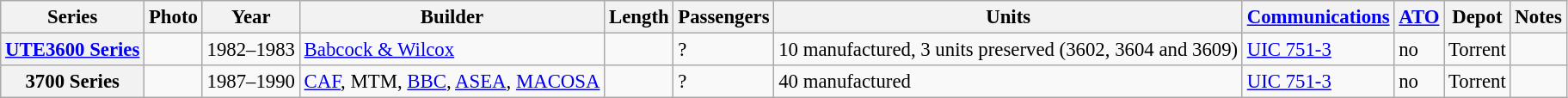<table class="wikitable sortable" style="font-size: 95%;" |>
<tr>
<th>Series</th>
<th>Photo</th>
<th>Year</th>
<th>Builder</th>
<th>Length</th>
<th>Passengers</th>
<th>Units</th>
<th><a href='#'>Communications</a></th>
<th><a href='#'>ATO</a></th>
<th>Depot</th>
<th>Notes</th>
</tr>
<tr>
<th><a href='#'>UTE3600 Series</a></th>
<td></td>
<td>1982–1983</td>
<td><a href='#'>Babcock & Wilcox</a></td>
<td></td>
<td>?</td>
<td>10 manufactured, 3 units preserved (3602, 3604 and 3609) </td>
<td><a href='#'>UIC 751-3</a></td>
<td>no</td>
<td>Torrent</td>
<td></td>
</tr>
<tr>
<th>3700 Series</th>
<td></td>
<td>1987–1990</td>
<td><a href='#'>CAF</a>, MTM, <a href='#'>BBC</a>, <a href='#'>ASEA</a>, <a href='#'>MACOSA</a></td>
<td></td>
<td>?</td>
<td>40 manufactured</td>
<td><a href='#'>UIC 751-3</a></td>
<td>no</td>
<td>Torrent</td>
<td></td>
</tr>
</table>
